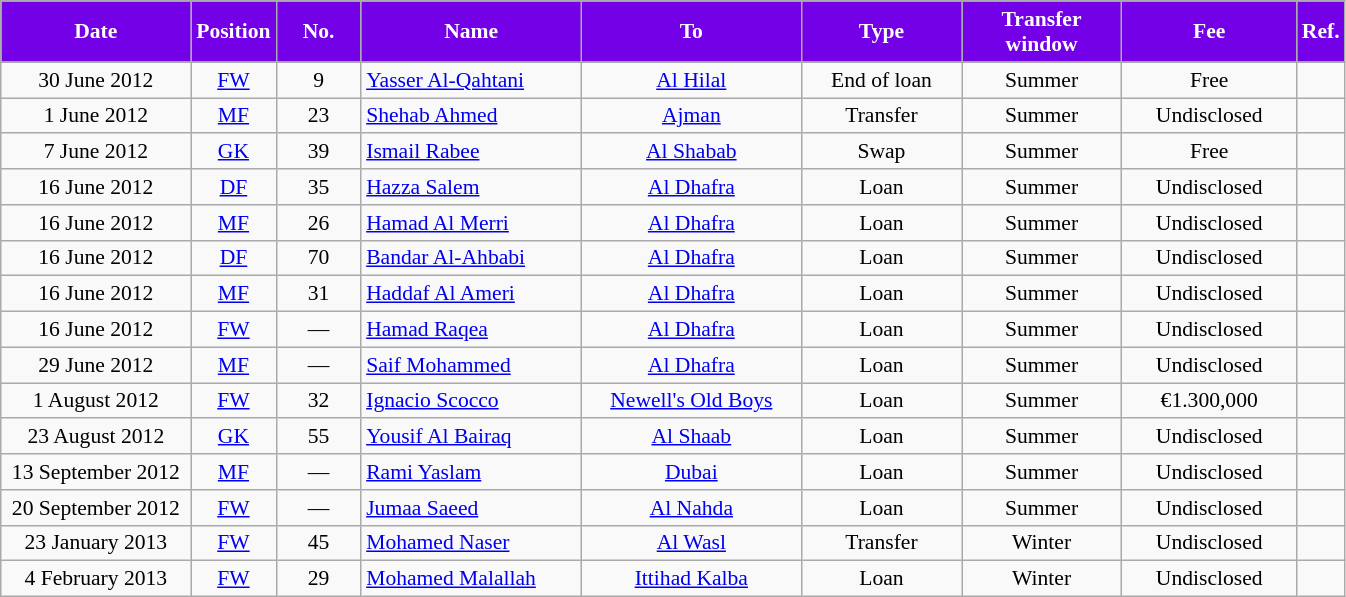<table class="wikitable" style="text-align:center; font-size:90%; ">
<tr>
<th style="background:#7300E6; color:#FFFFFF; width:120px;">Date</th>
<th style="background:#7300E6; color:#FFFFFF; width:50px;">Position</th>
<th style="background:#7300E6; color:#FFFFFF; width:50px;">No.</th>
<th style="background:#7300E6; color:#FFFFFF; width:140px;">Name</th>
<th style="background:#7300E6; color:#FFFFFF; width:140px;">To</th>
<th style="background:#7300E6; color:#FFFFFF; width:100px;">Type</th>
<th style="background:#7300E6; color:#FFFFFF; width:100px;">Transfer window</th>
<th style="background:#7300E6; color:#FFFFFF; width:110px;">Fee</th>
<th style="background:#7300E6; color:#FFFFFF; width:25px;">Ref.</th>
</tr>
<tr>
<td>30 June 2012</td>
<td><a href='#'>FW</a></td>
<td>9</td>
<td style="text-align:left;"> <a href='#'>Yasser Al-Qahtani</a></td>
<td> <a href='#'>Al Hilal</a></td>
<td>End of loan</td>
<td>Summer</td>
<td>Free</td>
<td></td>
</tr>
<tr>
<td>1 June 2012</td>
<td><a href='#'>MF</a></td>
<td>23</td>
<td style="text-align:left;"> <a href='#'>Shehab Ahmed</a></td>
<td> <a href='#'>Ajman</a></td>
<td>Transfer</td>
<td>Summer</td>
<td>Undisclosed</td>
<td></td>
</tr>
<tr>
<td>7 June 2012</td>
<td><a href='#'>GK</a></td>
<td>39</td>
<td style="text-align:left;"> <a href='#'>Ismail Rabee</a></td>
<td> <a href='#'>Al Shabab</a></td>
<td>Swap</td>
<td>Summer</td>
<td>Free</td>
<td></td>
</tr>
<tr>
<td>16 June 2012</td>
<td><a href='#'>DF</a></td>
<td>35</td>
<td style="text-align:left;"> <a href='#'>Hazza Salem</a></td>
<td> <a href='#'>Al Dhafra</a></td>
<td>Loan</td>
<td>Summer</td>
<td>Undisclosed</td>
<td></td>
</tr>
<tr>
<td>16 June 2012</td>
<td><a href='#'>MF</a></td>
<td>26</td>
<td style="text-align:left;"> <a href='#'>Hamad Al Merri</a></td>
<td> <a href='#'>Al Dhafra</a></td>
<td>Loan</td>
<td>Summer</td>
<td>Undisclosed</td>
<td></td>
</tr>
<tr>
<td>16 June 2012</td>
<td><a href='#'>DF</a></td>
<td>70</td>
<td style="text-align:left;"> <a href='#'>Bandar Al-Ahbabi</a></td>
<td> <a href='#'>Al Dhafra</a></td>
<td>Loan</td>
<td>Summer</td>
<td>Undisclosed</td>
<td></td>
</tr>
<tr>
<td>16 June 2012</td>
<td><a href='#'>MF</a></td>
<td>31</td>
<td style="text-align:left;"> <a href='#'>Haddaf Al Ameri</a></td>
<td> <a href='#'>Al Dhafra</a></td>
<td>Loan</td>
<td>Summer</td>
<td>Undisclosed</td>
<td></td>
</tr>
<tr>
<td>16 June 2012</td>
<td><a href='#'>FW</a></td>
<td>—</td>
<td style="text-align:left;"> <a href='#'>Hamad Raqea</a></td>
<td> <a href='#'>Al Dhafra</a></td>
<td>Loan</td>
<td>Summer</td>
<td>Undisclosed</td>
<td></td>
</tr>
<tr>
<td>29 June 2012</td>
<td><a href='#'>MF</a></td>
<td>—</td>
<td style="text-align:left;"> <a href='#'>Saif Mohammed</a></td>
<td> <a href='#'>Al Dhafra</a></td>
<td>Loan</td>
<td>Summer</td>
<td>Undisclosed</td>
<td></td>
</tr>
<tr>
<td>1 August 2012</td>
<td><a href='#'>FW</a></td>
<td>32</td>
<td style="text-align:left;"> <a href='#'>Ignacio Scocco</a></td>
<td> <a href='#'>Newell's Old Boys</a></td>
<td>Loan</td>
<td>Summer</td>
<td>€1.300,000</td>
<td></td>
</tr>
<tr>
<td>23 August 2012</td>
<td><a href='#'>GK</a></td>
<td>55</td>
<td style="text-align:left;"> <a href='#'>Yousif Al Bairaq</a></td>
<td> <a href='#'>Al Shaab</a></td>
<td>Loan</td>
<td>Summer</td>
<td>Undisclosed</td>
<td></td>
</tr>
<tr>
<td>13 September 2012</td>
<td><a href='#'>MF</a></td>
<td>—</td>
<td style="text-align:left;"> <a href='#'>Rami Yaslam</a></td>
<td> <a href='#'>Dubai</a></td>
<td>Loan</td>
<td>Summer</td>
<td>Undisclosed</td>
<td></td>
</tr>
<tr>
<td>20 September 2012</td>
<td><a href='#'>FW</a></td>
<td>—</td>
<td style="text-align:left;"> <a href='#'>Jumaa Saeed</a></td>
<td> <a href='#'>Al Nahda</a></td>
<td>Loan</td>
<td>Summer</td>
<td>Undisclosed</td>
<td></td>
</tr>
<tr>
<td>23 January 2013</td>
<td><a href='#'>FW</a></td>
<td>45</td>
<td style="text-align:left;"> <a href='#'>Mohamed Naser</a></td>
<td> <a href='#'>Al Wasl</a></td>
<td>Transfer</td>
<td>Winter</td>
<td>Undisclosed</td>
<td></td>
</tr>
<tr>
<td>4 February 2013</td>
<td><a href='#'>FW</a></td>
<td>29</td>
<td style="text-align:left;"> <a href='#'>Mohamed Malallah</a></td>
<td> <a href='#'>Ittihad Kalba</a></td>
<td>Loan</td>
<td>Winter</td>
<td>Undisclosed</td>
<td></td>
</tr>
</table>
